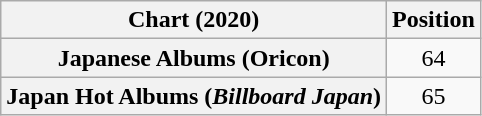<table class="wikitable sortable plainrowheaders" style="text-align:center">
<tr>
<th scope="col">Chart (2020)</th>
<th scope="col">Position</th>
</tr>
<tr>
<th scope="row">Japanese Albums (Oricon)</th>
<td>64</td>
</tr>
<tr>
<th scope="row">Japan Hot Albums (<em>Billboard Japan</em>)</th>
<td>65</td>
</tr>
</table>
